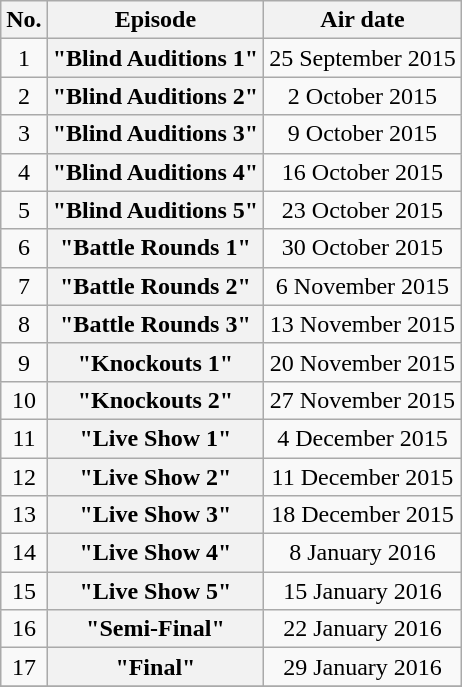<table class="wikitable unsortable" style="text-align:center" width:"100%; line-height:16px;">
<tr>
<th>No.</th>
<th>Episode</th>
<th>Air date</th>
</tr>
<tr>
<td>1</td>
<th>"Blind Auditions 1"</th>
<td>25 September 2015</td>
</tr>
<tr>
<td>2</td>
<th>"Blind Auditions 2"</th>
<td>2 October 2015</td>
</tr>
<tr>
<td>3</td>
<th>"Blind Auditions 3"</th>
<td>9 October 2015</td>
</tr>
<tr>
<td>4</td>
<th>"Blind Auditions 4"</th>
<td>16 October 2015</td>
</tr>
<tr>
<td>5</td>
<th>"Blind Auditions 5"</th>
<td>23 October 2015</td>
</tr>
<tr>
<td>6</td>
<th>"Battle Rounds 1"</th>
<td>30 October 2015</td>
</tr>
<tr>
<td>7</td>
<th>"Battle Rounds 2"</th>
<td>6 November 2015</td>
</tr>
<tr>
<td>8</td>
<th>"Battle Rounds 3"</th>
<td>13 November 2015</td>
</tr>
<tr>
<td>9</td>
<th>"Knockouts 1"</th>
<td>20 November 2015</td>
</tr>
<tr>
<td>10</td>
<th>"Knockouts 2"</th>
<td>27 November 2015</td>
</tr>
<tr>
<td>11</td>
<th>"Live Show 1"</th>
<td>4 December 2015</td>
</tr>
<tr>
<td>12</td>
<th>"Live Show 2"</th>
<td>11 December 2015</td>
</tr>
<tr>
<td>13</td>
<th>"Live Show 3"</th>
<td>18 December 2015</td>
</tr>
<tr>
<td>14</td>
<th>"Live Show 4"</th>
<td>8 January 2016</td>
</tr>
<tr>
<td>15</td>
<th>"Live Show 5"</th>
<td>15 January 2016</td>
</tr>
<tr>
<td>16</td>
<th>"Semi-Final"</th>
<td>22 January 2016</td>
</tr>
<tr>
<td>17</td>
<th>"Final"</th>
<td>29 January 2016</td>
</tr>
<tr>
</tr>
</table>
